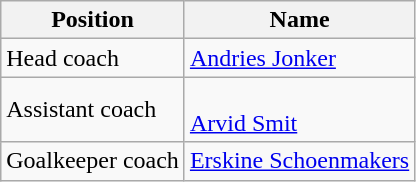<table class="wikitable">
<tr>
<th>Position</th>
<th>Name</th>
</tr>
<tr>
<td>Head coach</td>
<td> <a href='#'>Andries Jonker</a></td>
</tr>
<tr>
<td>Assistant coach</td>
<td> <br> <a href='#'>Arvid Smit</a></td>
</tr>
<tr>
<td>Goalkeeper coach</td>
<td> <a href='#'>Erskine Schoenmakers</a></td>
</tr>
</table>
